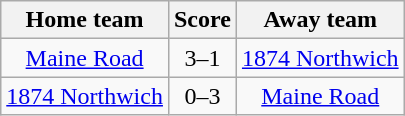<table class="wikitable" style="text-align: center">
<tr>
<th>Home team</th>
<th>Score</th>
<th>Away team</th>
</tr>
<tr>
<td><a href='#'>Maine Road</a></td>
<td>3–1</td>
<td><a href='#'>1874 Northwich</a></td>
</tr>
<tr>
<td><a href='#'>1874 Northwich</a></td>
<td>0–3</td>
<td><a href='#'>Maine Road</a></td>
</tr>
</table>
